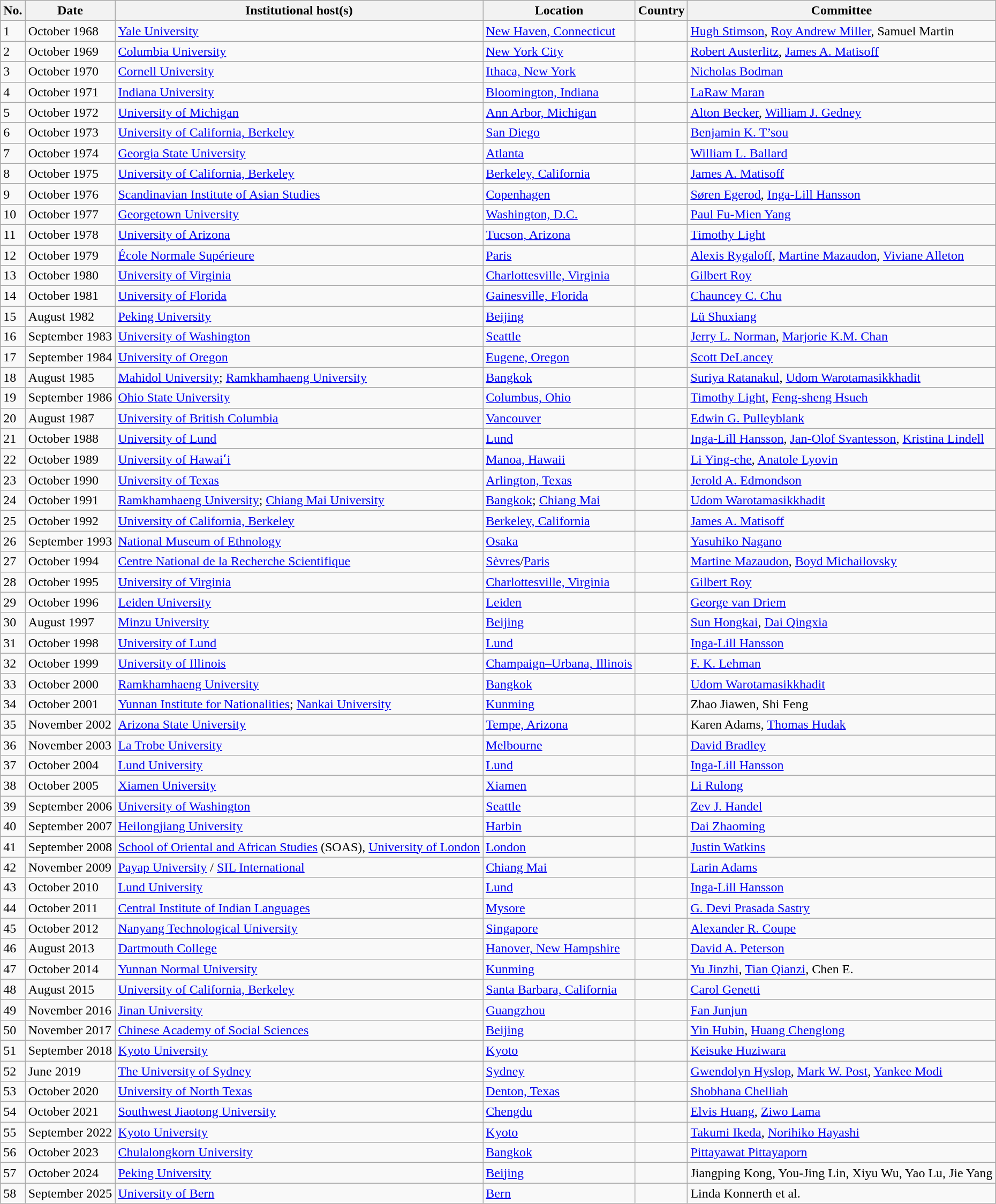<table class="wikitable sortable">
<tr>
<th>No.</th>
<th>Date</th>
<th>Institutional host(s)</th>
<th>Location</th>
<th>Country</th>
<th>Committee</th>
</tr>
<tr>
<td>1</td>
<td>October 1968</td>
<td><a href='#'>Yale University</a></td>
<td><a href='#'>New Haven, Connecticut</a></td>
<td></td>
<td><a href='#'>Hugh Stimson</a>, <a href='#'>Roy Andrew Miller</a>, Samuel Martin</td>
</tr>
<tr>
<td>2</td>
<td>October 1969</td>
<td><a href='#'>Columbia University</a></td>
<td><a href='#'>New York City</a></td>
<td></td>
<td><a href='#'>Robert Austerlitz</a>, <a href='#'>James A. Matisoff</a></td>
</tr>
<tr>
<td>3</td>
<td>October 1970</td>
<td><a href='#'>Cornell University</a></td>
<td><a href='#'>Ithaca, New York</a></td>
<td></td>
<td><a href='#'>Nicholas Bodman</a></td>
</tr>
<tr>
<td>4</td>
<td>October 1971</td>
<td><a href='#'>Indiana University</a></td>
<td><a href='#'>Bloomington, Indiana</a></td>
<td></td>
<td><a href='#'>LaRaw Maran</a></td>
</tr>
<tr>
<td>5</td>
<td>October 1972</td>
<td><a href='#'>University of Michigan</a></td>
<td><a href='#'>Ann Arbor, Michigan</a></td>
<td></td>
<td><a href='#'>Alton Becker</a>, <a href='#'>William J. Gedney</a></td>
</tr>
<tr>
<td>6</td>
<td>October 1973</td>
<td><a href='#'>University of California, Berkeley</a></td>
<td><a href='#'>San Diego</a></td>
<td></td>
<td><a href='#'>Benjamin K. T’sou</a></td>
</tr>
<tr>
<td>7</td>
<td>October 1974</td>
<td><a href='#'>Georgia State University</a></td>
<td><a href='#'>Atlanta</a></td>
<td></td>
<td><a href='#'>William L. Ballard</a></td>
</tr>
<tr>
<td>8</td>
<td>October 1975</td>
<td><a href='#'>University of California, Berkeley</a></td>
<td><a href='#'>Berkeley, California</a></td>
<td></td>
<td><a href='#'>James A. Matisoff</a></td>
</tr>
<tr>
<td>9</td>
<td>October 1976</td>
<td><a href='#'>Scandinavian Institute of Asian Studies</a></td>
<td><a href='#'>Copenhagen</a></td>
<td></td>
<td><a href='#'>Søren Egerod</a>, <a href='#'>Inga-Lill Hansson</a></td>
</tr>
<tr>
<td>10</td>
<td>October 1977</td>
<td><a href='#'>Georgetown University</a></td>
<td><a href='#'>Washington, D.C.</a></td>
<td></td>
<td><a href='#'>Paul Fu-Mien Yang</a></td>
</tr>
<tr>
<td>11</td>
<td>October 1978</td>
<td><a href='#'>University of Arizona</a></td>
<td><a href='#'>Tucson, Arizona</a></td>
<td></td>
<td><a href='#'>Timothy Light</a></td>
</tr>
<tr>
<td>12</td>
<td>October 1979</td>
<td><a href='#'>École Normale Supérieure</a></td>
<td><a href='#'>Paris</a></td>
<td></td>
<td><a href='#'>Alexis Rygaloff</a>, <a href='#'>Martine Mazaudon</a>, <a href='#'>Viviane Alleton</a></td>
</tr>
<tr>
<td>13</td>
<td>October 1980</td>
<td><a href='#'>University of Virginia</a></td>
<td><a href='#'>Charlottesville, Virginia</a></td>
<td></td>
<td><a href='#'>Gilbert Roy</a></td>
</tr>
<tr>
<td>14</td>
<td>October 1981</td>
<td><a href='#'>University of Florida</a></td>
<td><a href='#'>Gainesville, Florida</a></td>
<td></td>
<td><a href='#'>Chauncey C. Chu</a></td>
</tr>
<tr>
<td>15</td>
<td>August 1982</td>
<td><a href='#'>Peking University</a></td>
<td><a href='#'>Beijing</a></td>
<td></td>
<td><a href='#'>Lü Shuxiang</a></td>
</tr>
<tr>
<td>16</td>
<td>September 1983</td>
<td><a href='#'>University of Washington</a></td>
<td><a href='#'>Seattle</a></td>
<td></td>
<td><a href='#'>Jerry L. Norman</a>, <a href='#'>Marjorie K.M. Chan</a></td>
</tr>
<tr>
<td>17</td>
<td>September 1984</td>
<td><a href='#'>University of Oregon</a></td>
<td><a href='#'>Eugene, Oregon</a></td>
<td></td>
<td><a href='#'>Scott DeLancey</a></td>
</tr>
<tr>
<td>18</td>
<td>August 1985</td>
<td><a href='#'>Mahidol University</a>; <a href='#'>Ramkhamhaeng University</a></td>
<td><a href='#'>Bangkok</a></td>
<td></td>
<td><a href='#'>Suriya Ratanakul</a>, <a href='#'>Udom Warotamasikkhadit</a></td>
</tr>
<tr>
<td>19</td>
<td>September 1986</td>
<td><a href='#'>Ohio State University</a></td>
<td><a href='#'>Columbus, Ohio</a></td>
<td></td>
<td><a href='#'>Timothy Light</a>, <a href='#'>Feng-sheng Hsueh</a></td>
</tr>
<tr>
<td>20</td>
<td>August 1987</td>
<td><a href='#'>University of British Columbia</a></td>
<td><a href='#'>Vancouver</a></td>
<td></td>
<td><a href='#'>Edwin G. Pulleyblank</a></td>
</tr>
<tr>
<td>21</td>
<td>October 1988</td>
<td><a href='#'>University of Lund</a></td>
<td><a href='#'>Lund</a></td>
<td></td>
<td><a href='#'>Inga-Lill Hansson</a>, <a href='#'>Jan-Olof Svantesson</a>, <a href='#'>Kristina Lindell</a></td>
</tr>
<tr>
<td>22</td>
<td>October 1989</td>
<td><a href='#'>University of Hawaiʻi</a></td>
<td><a href='#'>Manoa, Hawaii</a></td>
<td></td>
<td><a href='#'>Li Ying-che</a>, <a href='#'>Anatole Lyovin</a></td>
</tr>
<tr>
<td>23</td>
<td>October 1990</td>
<td><a href='#'>University of Texas</a></td>
<td><a href='#'>Arlington, Texas</a></td>
<td></td>
<td><a href='#'>Jerold A. Edmondson</a></td>
</tr>
<tr>
<td>24</td>
<td>October 1991</td>
<td><a href='#'>Ramkhamhaeng University</a>; <a href='#'>Chiang Mai University</a></td>
<td><a href='#'>Bangkok</a>; <a href='#'>Chiang Mai</a></td>
<td></td>
<td><a href='#'>Udom Warotamasikkhadit</a></td>
</tr>
<tr>
<td>25</td>
<td>October 1992</td>
<td><a href='#'>University of California, Berkeley</a></td>
<td><a href='#'>Berkeley, California</a></td>
<td></td>
<td><a href='#'>James A. Matisoff</a></td>
</tr>
<tr>
<td>26</td>
<td>September 1993</td>
<td><a href='#'>National Museum of Ethnology</a></td>
<td><a href='#'>Osaka</a></td>
<td></td>
<td><a href='#'>Yasuhiko Nagano</a></td>
</tr>
<tr>
<td>27</td>
<td>October 1994</td>
<td><a href='#'>Centre National de la Recherche Scientifique</a></td>
<td><a href='#'>Sèvres</a>/<a href='#'>Paris</a></td>
<td></td>
<td><a href='#'>Martine Mazaudon</a>, <a href='#'>Boyd Michailovsky</a></td>
</tr>
<tr>
<td>28</td>
<td>October 1995</td>
<td><a href='#'>University of Virginia</a></td>
<td><a href='#'>Charlottesville, Virginia</a></td>
<td></td>
<td><a href='#'>Gilbert Roy</a></td>
</tr>
<tr>
<td>29</td>
<td>October 1996</td>
<td><a href='#'>Leiden University</a></td>
<td><a href='#'>Leiden</a></td>
<td></td>
<td><a href='#'>George van Driem</a></td>
</tr>
<tr>
<td>30</td>
<td>August 1997</td>
<td><a href='#'>Minzu University</a></td>
<td><a href='#'>Beijing</a></td>
<td></td>
<td><a href='#'>Sun Hongkai</a>, <a href='#'>Dai Qingxia</a></td>
</tr>
<tr>
<td>31</td>
<td>October 1998</td>
<td><a href='#'>University of Lund</a></td>
<td><a href='#'>Lund</a></td>
<td></td>
<td><a href='#'>Inga-Lill Hansson</a></td>
</tr>
<tr>
<td>32</td>
<td>October 1999</td>
<td><a href='#'>University of Illinois</a></td>
<td><a href='#'>Champaign–Urbana, Illinois</a></td>
<td></td>
<td><a href='#'>F. K. Lehman</a></td>
</tr>
<tr>
<td>33</td>
<td>October 2000</td>
<td><a href='#'>Ramkhamhaeng University</a></td>
<td><a href='#'>Bangkok</a></td>
<td></td>
<td><a href='#'>Udom Warotamasikkhadit</a></td>
</tr>
<tr>
<td>34</td>
<td>October 2001</td>
<td><a href='#'>Yunnan Institute for Nationalities</a>; <a href='#'>Nankai University</a></td>
<td><a href='#'>Kunming</a></td>
<td></td>
<td>Zhao Jiawen, Shi Feng</td>
</tr>
<tr>
<td>35</td>
<td>November 2002</td>
<td><a href='#'>Arizona State University</a></td>
<td><a href='#'>Tempe, Arizona</a></td>
<td></td>
<td>Karen Adams, <a href='#'>Thomas Hudak</a></td>
</tr>
<tr>
<td>36</td>
<td>November 2003</td>
<td><a href='#'>La Trobe University</a></td>
<td><a href='#'>Melbourne</a></td>
<td></td>
<td><a href='#'>David Bradley</a></td>
</tr>
<tr>
<td>37</td>
<td>October 2004</td>
<td><a href='#'>Lund University</a></td>
<td><a href='#'>Lund</a></td>
<td></td>
<td><a href='#'>Inga-Lill Hansson</a></td>
</tr>
<tr>
<td>38</td>
<td>October 2005</td>
<td><a href='#'>Xiamen University</a></td>
<td><a href='#'>Xiamen</a></td>
<td></td>
<td><a href='#'>Li Rulong</a></td>
</tr>
<tr>
<td>39</td>
<td>September 2006</td>
<td><a href='#'>University of Washington</a></td>
<td><a href='#'>Seattle</a></td>
<td></td>
<td><a href='#'>Zev J. Handel</a></td>
</tr>
<tr>
<td>40</td>
<td>September 2007</td>
<td><a href='#'>Heilongjiang University</a></td>
<td><a href='#'>Harbin</a></td>
<td></td>
<td><a href='#'>Dai Zhaoming</a></td>
</tr>
<tr>
<td>41</td>
<td>September 2008</td>
<td><a href='#'>School of Oriental and African Studies</a> (SOAS), <a href='#'>University of London</a></td>
<td><a href='#'>London</a></td>
<td></td>
<td><a href='#'>Justin Watkins</a></td>
</tr>
<tr>
<td>42</td>
<td>November 2009</td>
<td><a href='#'>Payap University</a> / <a href='#'>SIL International</a></td>
<td><a href='#'>Chiang Mai</a></td>
<td></td>
<td><a href='#'>Larin Adams</a></td>
</tr>
<tr>
<td>43</td>
<td>October 2010</td>
<td><a href='#'>Lund University</a></td>
<td><a href='#'>Lund</a></td>
<td></td>
<td><a href='#'>Inga-Lill Hansson</a></td>
</tr>
<tr>
<td>44</td>
<td>October 2011</td>
<td><a href='#'>Central Institute of Indian Languages</a></td>
<td><a href='#'>Mysore</a></td>
<td></td>
<td><a href='#'>G. Devi Prasada Sastry</a></td>
</tr>
<tr>
<td>45</td>
<td>October 2012</td>
<td><a href='#'>Nanyang Technological University</a></td>
<td><a href='#'>Singapore</a></td>
<td></td>
<td><a href='#'>Alexander R. Coupe</a></td>
</tr>
<tr>
<td>46</td>
<td>August 2013</td>
<td><a href='#'>Dartmouth College</a></td>
<td><a href='#'>Hanover, New Hampshire</a></td>
<td></td>
<td><a href='#'>David A. Peterson</a></td>
</tr>
<tr>
<td>47</td>
<td>October 2014</td>
<td><a href='#'>Yunnan Normal University</a></td>
<td><a href='#'>Kunming</a></td>
<td></td>
<td><a href='#'>Yu Jinzhi</a>, <a href='#'>Tian Qianzi</a>, Chen E.</td>
</tr>
<tr>
<td>48</td>
<td>August 2015</td>
<td><a href='#'>University of California, Berkeley</a></td>
<td><a href='#'>Santa Barbara, California</a></td>
<td></td>
<td><a href='#'>Carol Genetti</a></td>
</tr>
<tr>
<td>49</td>
<td>November 2016</td>
<td><a href='#'>Jinan University</a></td>
<td><a href='#'>Guangzhou</a></td>
<td></td>
<td><a href='#'>Fan Junjun</a></td>
</tr>
<tr>
<td>50</td>
<td>November 2017</td>
<td><a href='#'>Chinese Academy of Social Sciences</a></td>
<td><a href='#'>Beijing</a></td>
<td></td>
<td><a href='#'>Yin Hubin</a>, <a href='#'>Huang Chenglong</a></td>
</tr>
<tr>
<td>51</td>
<td>September 2018</td>
<td><a href='#'>Kyoto University</a></td>
<td><a href='#'>Kyoto</a></td>
<td></td>
<td><a href='#'>Keisuke Huziwara</a></td>
</tr>
<tr>
<td>52</td>
<td>June 2019</td>
<td><a href='#'>The University of Sydney</a></td>
<td><a href='#'>Sydney</a></td>
<td></td>
<td><a href='#'>Gwendolyn Hyslop</a>, <a href='#'>Mark W. Post</a>, <a href='#'>Yankee Modi</a></td>
</tr>
<tr>
<td>53</td>
<td>October 2020</td>
<td><a href='#'>University of North Texas</a></td>
<td><a href='#'>Denton, Texas</a></td>
<td></td>
<td><a href='#'>Shobhana Chelliah</a></td>
</tr>
<tr>
<td>54</td>
<td>October 2021</td>
<td><a href='#'>Southwest Jiaotong University</a></td>
<td><a href='#'>Chengdu</a></td>
<td></td>
<td><a href='#'>Elvis Huang</a>, <a href='#'>Ziwo Lama</a></td>
</tr>
<tr>
<td>55</td>
<td>September 2022</td>
<td><a href='#'>Kyoto University</a></td>
<td><a href='#'>Kyoto</a></td>
<td></td>
<td><a href='#'>Takumi Ikeda</a>, <a href='#'>Norihiko Hayashi</a></td>
</tr>
<tr>
<td>56</td>
<td>October 2023</td>
<td><a href='#'>Chulalongkorn University</a></td>
<td><a href='#'>Bangkok</a></td>
<td></td>
<td><a href='#'>Pittayawat Pittayaporn</a></td>
</tr>
<tr>
<td>57</td>
<td>October 2024</td>
<td><a href='#'>Peking University</a></td>
<td><a href='#'>Beijing</a></td>
<td></td>
<td>Jiangping Kong, You-Jing Lin, Xiyu Wu, Yao Lu, Jie Yang</td>
</tr>
<tr>
<td>58</td>
<td>September 2025</td>
<td><a href='#'>University of Bern</a></td>
<td><a href='#'>Bern</a></td>
<td></td>
<td>Linda Konnerth et al.</td>
</tr>
</table>
